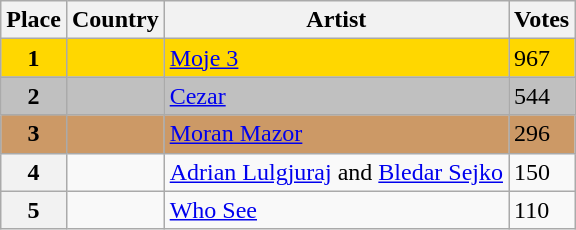<table class="wikitable plainrowheaders">
<tr>
<th scope="col">Place</th>
<th scope="col">Country</th>
<th scope="col">Artist</th>
<th scope="col">Votes</th>
</tr>
<tr style="background:gold;">
<th scope="row" style="background:gold;">1</th>
<td></td>
<td><a href='#'>Moje 3</a></td>
<td>967</td>
</tr>
<tr style="background:silver;">
<th scope="row" style="background:silver;">2</th>
<td></td>
<td><a href='#'>Cezar</a></td>
<td>544</td>
</tr>
<tr style="background:#CC9966;">
<th scope="row" style="background:#CC9966;">3</th>
<td></td>
<td><a href='#'>Moran Mazor</a></td>
<td>296</td>
</tr>
<tr>
<th scope="row">4</th>
<td></td>
<td><a href='#'>Adrian Lulgjuraj</a> and <a href='#'>Bledar Sejko</a></td>
<td>150</td>
</tr>
<tr>
<th scope="row">5</th>
<td></td>
<td><a href='#'>Who See</a></td>
<td>110</td>
</tr>
</table>
